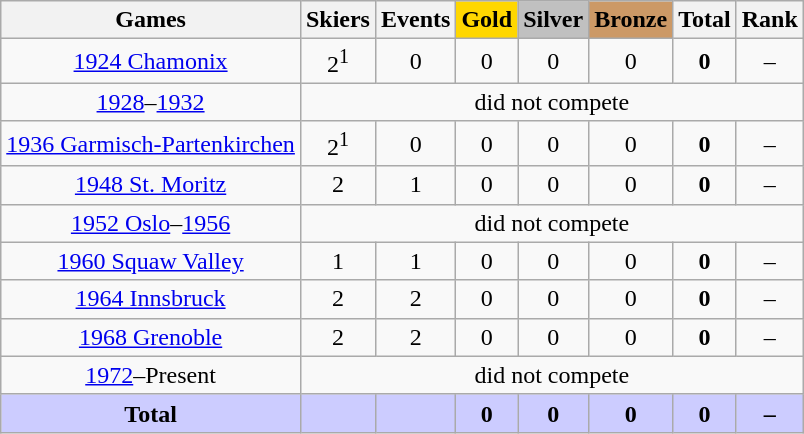<table class="wikitable sortable collapsible collapsed">
<tr>
<th>Games</th>
<th>Skiers</th>
<th>Events</th>
<th style="text-align:center; background-color:gold;">Gold</th>
<th style="text-align:center; background-color:silver;">Silver</th>
<th style="text-align:center; background-color:#c96;">Bronze</th>
<th>Total</th>
<th>Rank</th>
</tr>
<tr align=center>
<td><a href='#'>1924 Chamonix</a></td>
<td>2<sup>1</sup></td>
<td>0</td>
<td>0</td>
<td>0</td>
<td>0</td>
<td><strong>0</strong></td>
<td>–</td>
</tr>
<tr align=center>
<td><a href='#'>1928</a>–<a href='#'>1932</a></td>
<td colspan=7>did not compete</td>
</tr>
<tr align=center>
<td><a href='#'>1936 Garmisch-Partenkirchen</a></td>
<td>2<sup>1</sup></td>
<td>0</td>
<td>0</td>
<td>0</td>
<td>0</td>
<td><strong>0</strong></td>
<td>–</td>
</tr>
<tr align=center>
<td><a href='#'>1948 St. Moritz</a></td>
<td>2</td>
<td>1</td>
<td>0</td>
<td>0</td>
<td>0</td>
<td><strong>0</strong></td>
<td>–</td>
</tr>
<tr align=center>
<td><a href='#'>1952 Oslo</a>–<a href='#'>1956</a></td>
<td colspan=7>did not compete</td>
</tr>
<tr align=center>
<td><a href='#'>1960 Squaw Valley</a></td>
<td>1</td>
<td>1</td>
<td>0</td>
<td>0</td>
<td>0</td>
<td><strong>0</strong></td>
<td>–</td>
</tr>
<tr align=center>
<td><a href='#'>1964 Innsbruck</a></td>
<td>2</td>
<td>2</td>
<td>0</td>
<td>0</td>
<td>0</td>
<td><strong>0</strong></td>
<td>–</td>
</tr>
<tr align=center>
<td><a href='#'>1968 Grenoble</a></td>
<td>2</td>
<td>2</td>
<td>0</td>
<td>0</td>
<td>0</td>
<td><strong>0</strong></td>
<td>–</td>
</tr>
<tr align=center>
<td><a href='#'>1972</a>–Present</td>
<td colspan=7>did not compete</td>
</tr>
<tr style="text-align:center; background-color:#ccf;">
<td><strong>Total</strong></td>
<td></td>
<td></td>
<td><strong>0</strong></td>
<td><strong>0</strong></td>
<td><strong>0</strong></td>
<td><strong>0</strong></td>
<td><strong>–</strong></td>
</tr>
</table>
